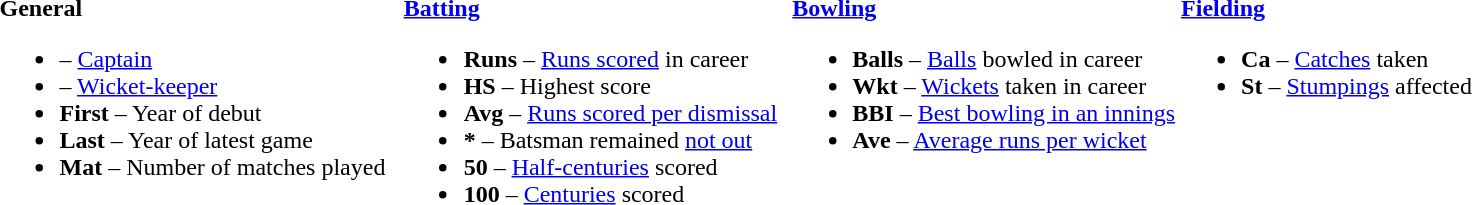<table>
<tr>
<td valign="top" style="width:26%"><br><strong>General</strong><ul><li> – <a href='#'>Captain</a></li><li> – <a href='#'>Wicket-keeper</a></li><li><strong>First</strong> – Year of debut</li><li><strong>Last</strong> – Year of latest game</li><li><strong>Mat</strong> – Number of matches played</li></ul></td>
<td valign="top" style="width:25%"><br><strong><a href='#'>Batting</a></strong><ul><li><strong>Runs</strong> – <a href='#'>Runs scored</a> in career</li><li><strong>HS</strong> – Highest score</li><li><strong>Avg</strong> – <a href='#'>Runs scored per dismissal</a></li><li><strong>*</strong> – Batsman remained <a href='#'>not out</a></li><li><strong>50</strong> – <a href='#'>Half-centuries</a> scored</li><li><strong>100</strong> – <a href='#'>Centuries</a> scored</li></ul></td>
<td valign="top" style="width:25%"><br><strong><a href='#'>Bowling</a></strong><ul><li><strong>Balls</strong> – <a href='#'>Balls</a> bowled in career</li><li><strong>Wkt</strong> – <a href='#'>Wickets</a> taken in career</li><li><strong>BBI</strong> – <a href='#'>Best bowling in an innings</a></li><li><strong>Ave</strong> – <a href='#'>Average runs per wicket</a></li></ul></td>
<td valign="top" style="width:24%"><br><strong><a href='#'>Fielding</a></strong><ul><li><strong>Ca</strong> – <a href='#'>Catches</a> taken</li><li><strong>St</strong> – <a href='#'>Stumpings</a> affected</li></ul></td>
</tr>
</table>
